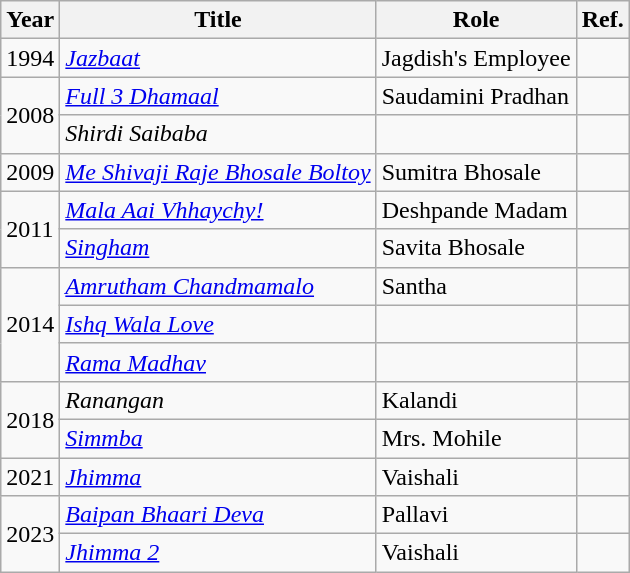<table class="wikitable sortable">
<tr>
<th>Year</th>
<th>Title</th>
<th>Role</th>
<th>Ref.</th>
</tr>
<tr>
<td>1994</td>
<td><em><a href='#'>Jazbaat</a></em></td>
<td>Jagdish's Employee</td>
<td></td>
</tr>
<tr>
<td rowspan="2">2008</td>
<td><em><a href='#'>Full 3 Dhamaal</a></em></td>
<td>Saudamini Pradhan</td>
<td></td>
</tr>
<tr>
<td><em>Shirdi Saibaba</em></td>
<td></td>
<td></td>
</tr>
<tr>
<td>2009</td>
<td><em><a href='#'>Me Shivaji Raje Bhosale Boltoy</a></em></td>
<td>Sumitra Bhosale</td>
<td></td>
</tr>
<tr>
<td rowspan="2">2011</td>
<td><em><a href='#'>Mala Aai Vhhaychy!</a></em></td>
<td>Deshpande Madam</td>
<td></td>
</tr>
<tr>
<td><em><a href='#'>Singham</a></em></td>
<td>Savita Bhosale</td>
<td></td>
</tr>
<tr>
<td rowspan="3">2014</td>
<td><em><a href='#'>Amrutham Chandmamalo</a></em></td>
<td>Santha</td>
<td></td>
</tr>
<tr>
<td><em><a href='#'>Ishq Wala Love</a></em></td>
<td></td>
<td></td>
</tr>
<tr>
<td><em><a href='#'>Rama Madhav</a></em></td>
<td></td>
<td></td>
</tr>
<tr>
<td rowspan="2">2018</td>
<td><em>Ranangan</em></td>
<td>Kalandi</td>
<td></td>
</tr>
<tr>
<td><em><a href='#'>Simmba</a></em></td>
<td>Mrs. Mohile</td>
<td></td>
</tr>
<tr>
<td>2021</td>
<td><em><a href='#'>Jhimma</a></em></td>
<td>Vaishali</td>
<td></td>
</tr>
<tr>
<td rowspan="2">2023</td>
<td><em><a href='#'>Baipan Bhaari Deva</a></em></td>
<td>Pallavi</td>
<td></td>
</tr>
<tr>
<td><em><a href='#'>Jhimma 2</a></em></td>
<td>Vaishali</td>
<td></td>
</tr>
</table>
